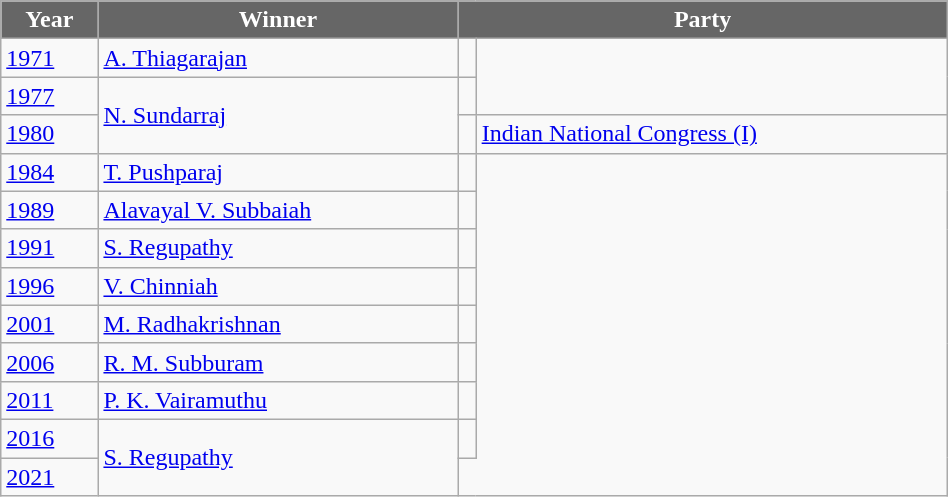<table class="wikitable" width="50%">
<tr>
<th style="background-color:#666666; color:white">Year</th>
<th style="background-color:#666666; color:white">Winner</th>
<th style="background-color:#666666; color:white" colspan="2">Party</th>
</tr>
<tr>
<td><a href='#'>1971</a></td>
<td><a href='#'>A. Thiagarajan</a></td>
<td></td>
</tr>
<tr>
<td><a href='#'>1977</a></td>
<td rowspan=2><a href='#'>N. Sundarraj</a></td>
<td></td>
</tr>
<tr>
<td><a href='#'>1980</a></td>
<td></td>
<td><a href='#'>Indian National Congress (I)</a></td>
</tr>
<tr>
<td><a href='#'>1984</a></td>
<td><a href='#'>T. Pushparaj</a></td>
<td></td>
</tr>
<tr>
<td><a href='#'>1989</a></td>
<td><a href='#'>Alavayal V. Subbaiah</a></td>
<td></td>
</tr>
<tr>
<td><a href='#'>1991</a></td>
<td><a href='#'>S. Regupathy</a></td>
<td></td>
</tr>
<tr>
<td><a href='#'>1996</a></td>
<td><a href='#'>V. Chinniah</a></td>
<td></td>
</tr>
<tr>
<td><a href='#'>2001</a></td>
<td><a href='#'>M. Radhakrishnan</a></td>
<td></td>
</tr>
<tr>
<td><a href='#'>2006</a></td>
<td><a href='#'>R. M. Subburam</a></td>
<td></td>
</tr>
<tr>
<td><a href='#'>2011</a></td>
<td><a href='#'>P. K. Vairamuthu</a></td>
<td></td>
</tr>
<tr>
<td><a href='#'>2016</a></td>
<td rowspan=2><a href='#'>S. Regupathy</a></td>
<td></td>
</tr>
<tr>
<td><a href='#'>2021</a></td>
</tr>
</table>
